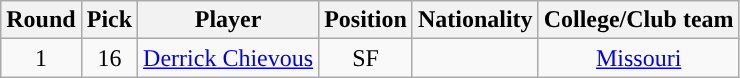<table class="wikitable sortable sortable">
<tr>
<th>Round</th>
<th>Pick</th>
<th>Player</th>
<th>Position</th>
<th>Nationality</th>
<th>College/Club team</th>
</tr>
<tr style="text-align: center">
<td>1</td>
<td>16</td>
<td><a href='#'>Derrick Chievous</a></td>
<td>SF</td>
<td></td>
<td><a href='#'>Missouri</a></td>
</tr>
</table>
